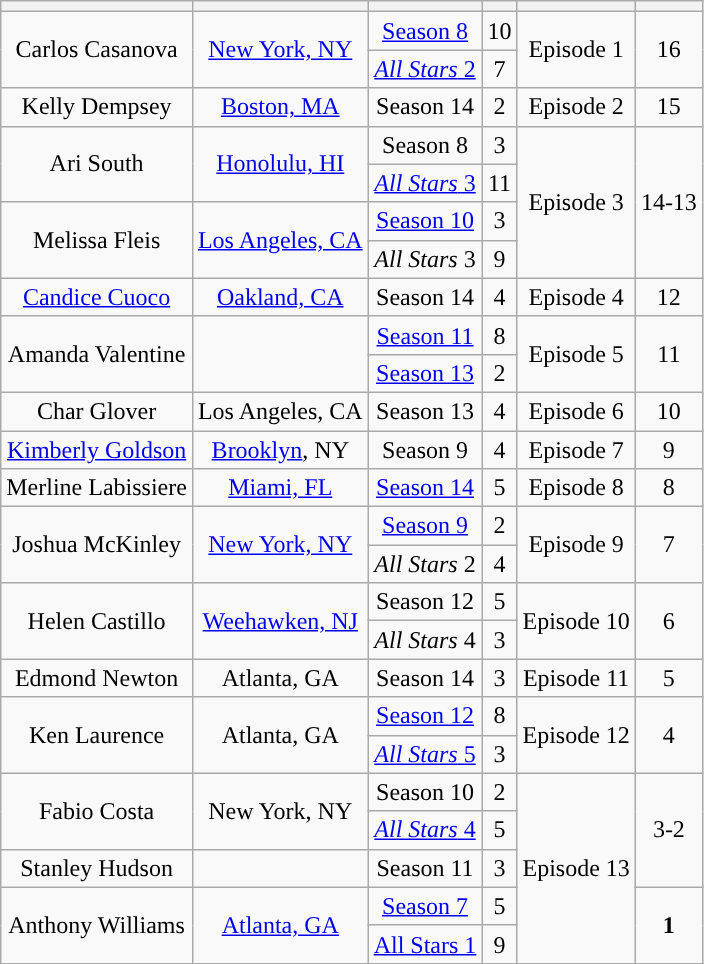<table class="wikitable sortable" style="text-align:center;">
<tr>
<th></th>
<th></th>
<th></th>
<th></th>
<th></th>
<th></th>
</tr>
<tr>
<td rowspan="2">Carlos Casanova</td>
<td rowspan="2"><a href='#'>New York, NY</a></td>
<td><a href='#'>Season 8</a></td>
<td>10</td>
<td rowspan="2">Episode 1</td>
<td rowspan="2">16</td>
</tr>
<tr>
<td><a href='#'><em>All Stars</em> 2</a></td>
<td>7</td>
</tr>
<tr>
<td>Kelly Dempsey</td>
<td><a href='#'>Boston, MA</a></td>
<td>Season 14</td>
<td>2</td>
<td>Episode 2</td>
<td>15</td>
</tr>
<tr>
<td rowspan="2">Ari South</td>
<td rowspan="2"><a href='#'>Honolulu, HI</a></td>
<td>Season 8</td>
<td>3</td>
<td rowspan="4">Episode 3</td>
<td rowspan="4">14-13</td>
</tr>
<tr>
<td><a href='#'><em>All Stars</em> 3</a></td>
<td>11</td>
</tr>
<tr>
<td rowspan="2">Melissa Fleis</td>
<td rowspan="2"><a href='#'>Los Angeles, CA</a></td>
<td><a href='#'>Season 10</a></td>
<td>3</td>
</tr>
<tr>
<td><em>All Stars</em> 3</td>
<td>9</td>
</tr>
<tr>
<td><a href='#'>Candice Cuoco</a></td>
<td><a href='#'>Oakland, CA</a></td>
<td>Season 14</td>
<td>4</td>
<td>Episode 4</td>
<td>12</td>
</tr>
<tr>
<td rowspan="2">Amanda Valentine</td>
<td rowspan="2"></td>
<td><a href='#'>Season 11</a></td>
<td>8</td>
<td rowspan="2">Episode 5</td>
<td rowspan="2">11</td>
</tr>
<tr>
<td><a href='#'>Season 13</a></td>
<td>2</td>
</tr>
<tr>
<td>Char Glover</td>
<td>Los Angeles, CA</td>
<td>Season 13</td>
<td>4</td>
<td>Episode 6</td>
<td>10</td>
</tr>
<tr>
<td><a href='#'>Kimberly Goldson</a></td>
<td><a href='#'>Brooklyn</a>, NY</td>
<td>Season 9</td>
<td>4</td>
<td>Episode 7</td>
<td>9</td>
</tr>
<tr>
<td>Merline Labissiere</td>
<td><a href='#'>Miami, FL</a></td>
<td><a href='#'>Season 14</a></td>
<td>5</td>
<td>Episode 8</td>
<td>8</td>
</tr>
<tr>
<td rowspan="2">Joshua McKinley</td>
<td rowspan="2"><a href='#'>New York, NY</a></td>
<td><a href='#'>Season 9</a></td>
<td>2</td>
<td rowspan="2">Episode 9</td>
<td rowspan="2">7</td>
</tr>
<tr>
<td><em>All Stars</em> 2</td>
<td>4</td>
</tr>
<tr>
<td rowspan="2">Helen Castillo</td>
<td rowspan="2"><a href='#'>Weehawken, NJ</a></td>
<td>Season 12</td>
<td>5</td>
<td rowspan="2">Episode 10</td>
<td rowspan="2">6</td>
</tr>
<tr>
<td><em>All Stars</em> 4</td>
<td>3</td>
</tr>
<tr>
<td>Edmond Newton</td>
<td>Atlanta, GA</td>
<td>Season 14</td>
<td>3</td>
<td>Episode 11</td>
<td>5</td>
</tr>
<tr>
<td rowspan="2">Ken Laurence</td>
<td rowspan="2">Atlanta, GA</td>
<td><a href='#'>Season 12</a></td>
<td>8</td>
<td rowspan="2">Episode 12</td>
<td rowspan="2">4</td>
</tr>
<tr>
<td><a href='#'><em>All Stars</em> 5</a></td>
<td>3</td>
</tr>
<tr>
<td rowspan="2">Fabio Costa</td>
<td rowspan="2">New York, NY</td>
<td>Season 10</td>
<td>2</td>
<td rowspan="6">Episode 13</td>
<td rowspan="3">3-2</td>
</tr>
<tr>
<td><a href='#'><em>All Stars</em> 4</a></td>
<td>5</td>
</tr>
<tr>
<td>Stanley Hudson</td>
<td></td>
<td>Season 11</td>
<td>3</td>
</tr>
<tr>
<td rowspan="2">Anthony Williams</td>
<td rowspan="2"><a href='#'>Atlanta, GA</a></td>
<td><a href='#'>Season 7</a></td>
<td>5</td>
<td rowspan="2"><strong>1</strong></td>
</tr>
<tr>
<td><a href='#'>All Stars 1</a></td>
<td>9</td>
</tr>
</table>
